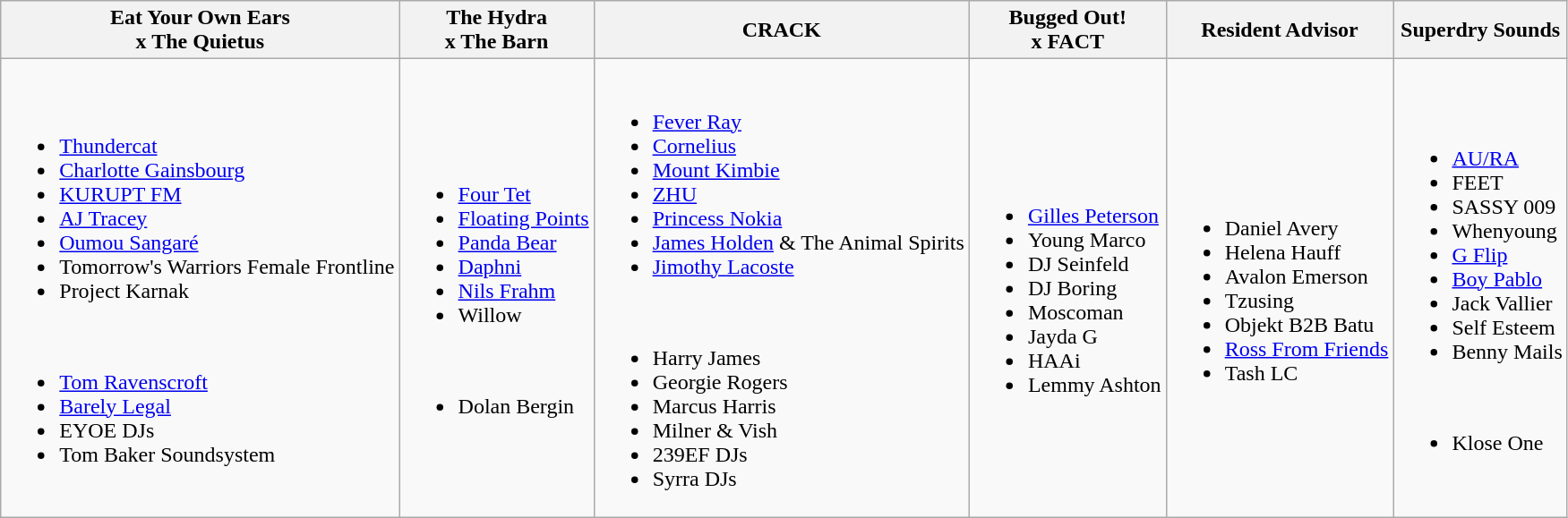<table class="wikitable">
<tr>
<th>Eat Your Own Ears<br>x The Quietus</th>
<th>The Hydra<br>x The Barn</th>
<th>CRACK</th>
<th>Bugged Out!<br>x FACT</th>
<th>Resident Advisor</th>
<th>Superdry Sounds</th>
</tr>
<tr>
<td><br><ul><li><a href='#'>Thundercat</a></li><li><a href='#'>Charlotte Gainsbourg</a></li><li><a href='#'>KURUPT FM</a></li><li><a href='#'>AJ Tracey</a></li><li><a href='#'>Oumou Sangaré</a></li><li>Tomorrow's Warriors Female Frontline</li><li>Project Karnak</li></ul><br><ul><li><a href='#'>Tom Ravenscroft</a></li><li><a href='#'>Barely Legal</a></li><li>EYOE DJs</li><li>Tom Baker Soundsystem</li></ul></td>
<td><br><ul><li><a href='#'>Four Tet</a></li><li><a href='#'>Floating Points</a></li><li><a href='#'>Panda Bear</a></li><li><a href='#'>Daphni</a></li><li><a href='#'>Nils Frahm</a></li><li>Willow</li></ul><br><ul><li>Dolan Bergin</li></ul></td>
<td><br><ul><li><a href='#'>Fever Ray</a></li><li><a href='#'>Cornelius</a></li><li><a href='#'>Mount Kimbie</a></li><li><a href='#'>ZHU</a></li><li><a href='#'>Princess Nokia</a></li><li><a href='#'>James Holden</a> & The Animal Spirits</li><li><a href='#'>Jimothy Lacoste</a></li></ul><br><ul><li>Harry James</li><li>Georgie Rogers</li><li>Marcus Harris</li><li>Milner & Vish</li><li>239EF DJs</li><li>Syrra DJs</li></ul></td>
<td><br><ul><li><a href='#'>Gilles Peterson</a></li><li>Young Marco</li><li>DJ Seinfeld</li><li>DJ Boring</li><li>Moscoman</li><li>Jayda G</li><li>HAAi</li><li>Lemmy Ashton</li></ul></td>
<td><br><ul><li>Daniel Avery</li><li>Helena Hauff</li><li>Avalon Emerson</li><li>Tzusing</li><li>Objekt B2B Batu</li><li><a href='#'>Ross From Friends</a></li><li>Tash LC</li></ul></td>
<td><br><ul><li><a href='#'>AU/RA</a></li><li>FEET</li><li>SASSY 009</li><li>Whenyoung</li><li><a href='#'>G Flip</a></li><li><a href='#'>Boy Pablo</a></li><li>Jack Vallier</li><li>Self Esteem</li><li>Benny Mails</li></ul><br><ul><li>Klose One</li></ul></td>
</tr>
</table>
